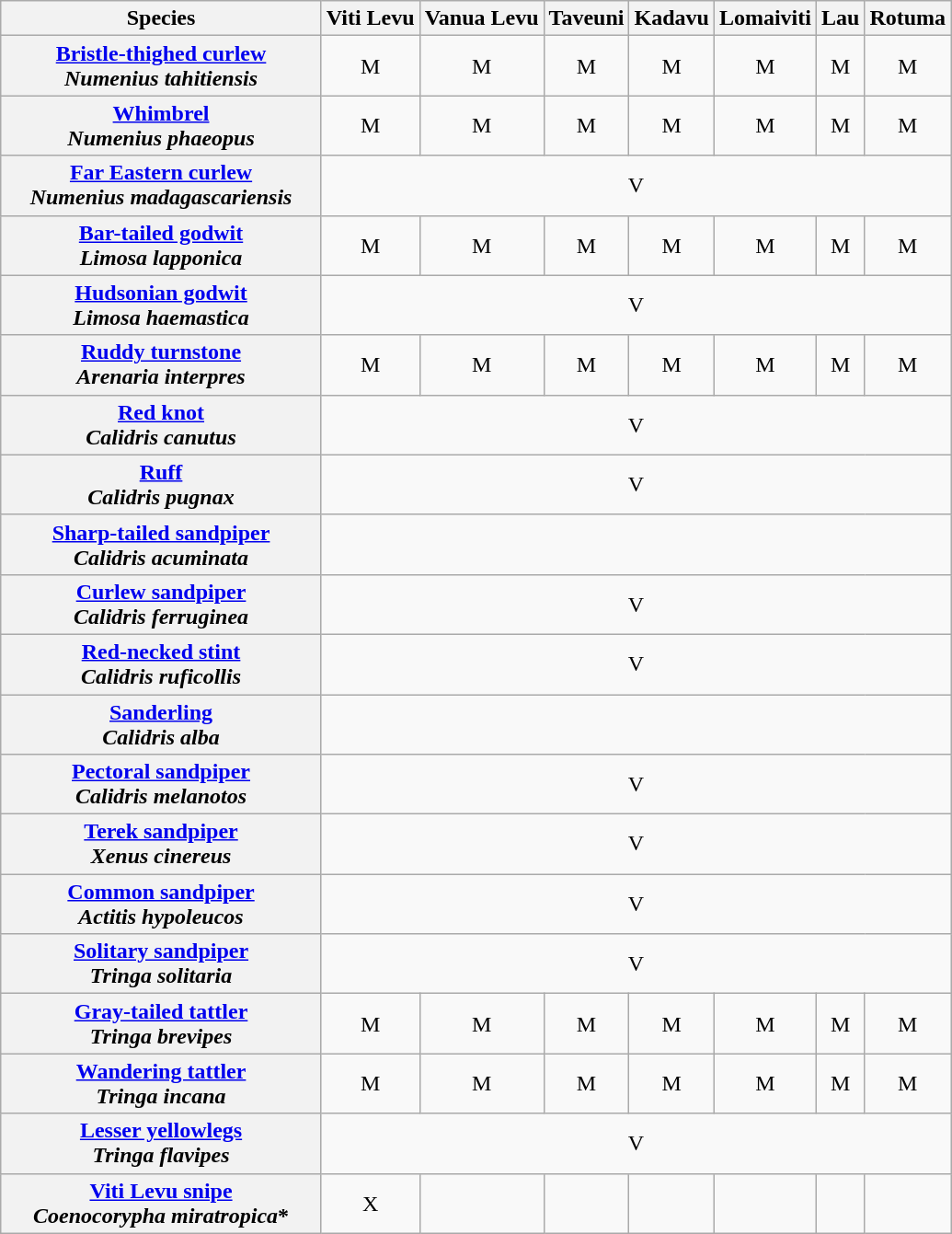<table class="wikitable" style="text-align:center">
<tr>
<th width="225">Species</th>
<th>Viti Levu</th>
<th>Vanua Levu</th>
<th>Taveuni</th>
<th>Kadavu</th>
<th>Lomaiviti</th>
<th>Lau</th>
<th>Rotuma</th>
</tr>
<tr>
<th><a href='#'>Bristle-thighed curlew</a><br><em>Numenius tahitiensis</em></th>
<td>M</td>
<td>M</td>
<td>M</td>
<td>M</td>
<td>M</td>
<td>M</td>
<td>M</td>
</tr>
<tr>
<th><a href='#'>Whimbrel</a><br><em>Numenius phaeopus</em></th>
<td>M</td>
<td>M</td>
<td>M</td>
<td>M</td>
<td>M</td>
<td>M</td>
<td>M</td>
</tr>
<tr>
<th><a href='#'>Far Eastern curlew</a><br><em>Numenius madagascariensis</em></th>
<td colspan="8" align="center">V</td>
</tr>
<tr>
<th><a href='#'>Bar-tailed godwit</a><br><em>Limosa lapponica</em></th>
<td>M</td>
<td>M</td>
<td>M</td>
<td>M</td>
<td>M</td>
<td>M</td>
<td>M</td>
</tr>
<tr>
<th><a href='#'>Hudsonian godwit</a><br><em>Limosa haemastica</em></th>
<td colspan="8" align="center">V</td>
</tr>
<tr>
<th><a href='#'>Ruddy turnstone</a><br><em>Arenaria interpres</em></th>
<td>M</td>
<td>M</td>
<td>M</td>
<td>M</td>
<td>M</td>
<td>M</td>
<td>M</td>
</tr>
<tr>
<th><a href='#'>Red knot</a><br><em>Calidris canutus</em></th>
<td colspan="8" align="center">V</td>
</tr>
<tr>
<th><a href='#'>Ruff</a><br><em>Calidris pugnax</em></th>
<td colspan="8" align="center">V</td>
</tr>
<tr>
<th><a href='#'>Sharp-tailed sandpiper</a><br><em>Calidris acuminata</em></th>
<td colspan="8" align="center"></td>
</tr>
<tr>
<th><a href='#'>Curlew sandpiper</a><br><em>Calidris ferruginea</em></th>
<td colspan="8" align="center">V</td>
</tr>
<tr>
<th><a href='#'>Red-necked stint</a><br><em>Calidris ruficollis</em></th>
<td colspan="8" align="center">V</td>
</tr>
<tr>
<th><a href='#'>Sanderling</a><br><em>Calidris alba</em></th>
<td colspan="8" align="center"></td>
</tr>
<tr>
<th><a href='#'>Pectoral sandpiper</a><br><em>Calidris melanotos</em></th>
<td colspan="8" align="center">V</td>
</tr>
<tr>
<th><a href='#'>Terek sandpiper</a><br><em>Xenus cinereus</em></th>
<td colspan="8" align="center">V</td>
</tr>
<tr>
<th><a href='#'>Common sandpiper</a><br><em>Actitis hypoleucos</em></th>
<td colspan="8" align="center">V</td>
</tr>
<tr>
<th><a href='#'>Solitary sandpiper</a><br><em>Tringa solitaria</em></th>
<td colspan="8" align="center">V</td>
</tr>
<tr>
<th><a href='#'>Gray-tailed tattler</a><br><em>Tringa brevipes</em></th>
<td>M</td>
<td>M</td>
<td>M</td>
<td>M</td>
<td>M</td>
<td>M</td>
<td>M</td>
</tr>
<tr>
<th><a href='#'>Wandering tattler</a><br><em>Tringa incana</em></th>
<td>M</td>
<td>M</td>
<td>M</td>
<td>M</td>
<td>M</td>
<td>M</td>
<td>M</td>
</tr>
<tr>
<th><a href='#'>Lesser yellowlegs</a><br><em>Tringa flavipes</em></th>
<td colspan="8" align="center">V</td>
</tr>
<tr>
<th><a href='#'>Viti Levu snipe</a><br><em>Coenocorypha miratropica</em>*</th>
<td>X</td>
<td></td>
<td></td>
<td></td>
<td></td>
<td></td>
<td></td>
</tr>
</table>
